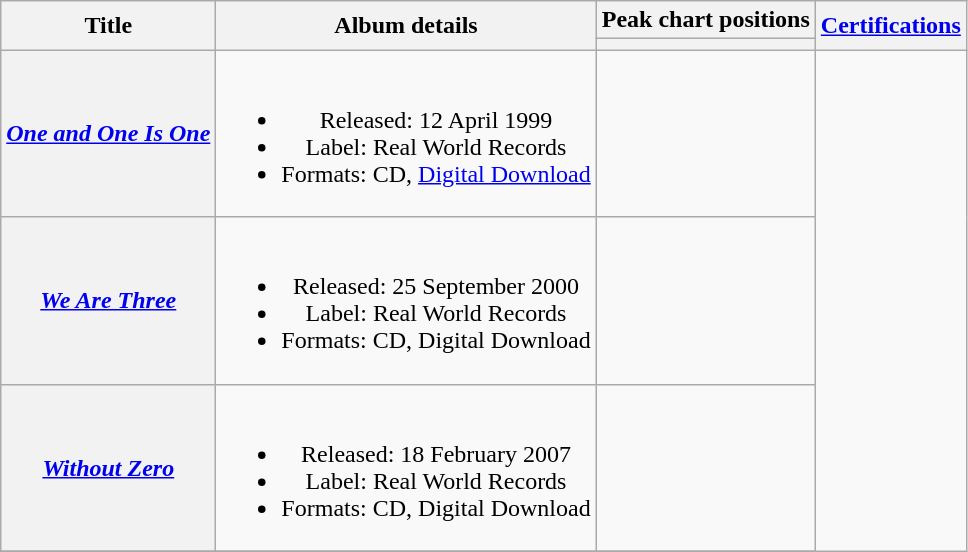<table class="wikitable plainrowheaders" style="text-align:center;">
<tr>
<th scope="col" rowspan="2">Title</th>
<th scope="col" rowspan="2">Album details</th>
<th scope="col">Peak chart positions</th>
<th scope="col" rowspan="2"><a href='#'>Certifications</a></th>
</tr>
<tr>
<th></th>
</tr>
<tr>
<th scope="row"><em><a href='#'>One and One Is One</a></em></th>
<td><br><ul><li>Released: 12 April 1999</li><li>Label: Real World Records</li><li>Formats: CD, <a href='#'>Digital Download</a></li></ul></td>
<td></td>
</tr>
<tr>
<th scope="row"><em><a href='#'>We Are Three</a></em></th>
<td><br><ul><li>Released: 25 September 2000</li><li>Label: Real World Records</li><li>Formats: CD, Digital Download</li></ul></td>
<td></td>
</tr>
<tr>
<th scope="row"><em><a href='#'>Without Zero</a></em></th>
<td><br><ul><li>Released: 18 February 2007</li><li>Label: Real World Records</li><li>Formats: CD, Digital Download</li></ul></td>
<td></td>
</tr>
<tr>
</tr>
</table>
